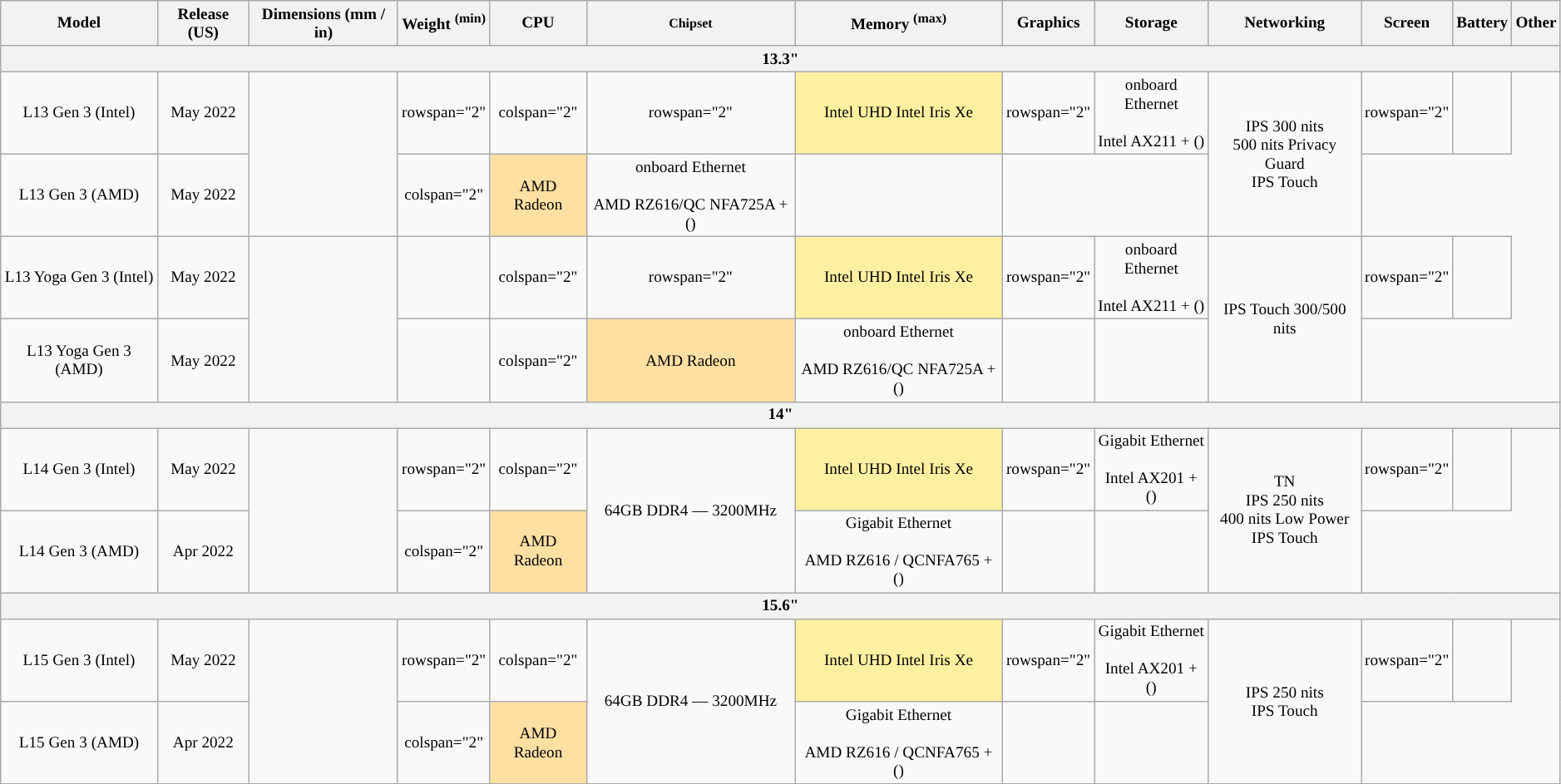<table class="wikitable" style="font-size: 80%; text-align: center; min-width: 80%;">
<tr>
<th>Model</th>
<th>Release (US)</th>
<th>Dimensions (mm / in)</th>
<th>Weight <sup>(min)</sup></th>
<th>CPU</th>
<th><small>Chipset</small></th>
<th>Memory <sup>(max)</sup></th>
<th>Graphics</th>
<th>Storage</th>
<th>Networking</th>
<th>Screen</th>
<th>Battery</th>
<th>Other</th>
</tr>
<tr>
<th colspan="13">13.3"</th>
</tr>
<tr>
<td>L13 Gen 3 (Intel)</td>
<td>May 2022</td>
<td rowspan="2"></td>
<td>rowspan="2" </td>
<td>colspan="2" </td>
<td>rowspan="2" </td>
<td style="background:#fdf1a1;">Intel UHD  Intel Iris Xe</td>
<td>rowspan="2" </td>
<td> onboard Ethernet<br><br>Intel  AX211 +  ()<br><small></small></td>
<td rowspan="2" style="background:"> IPS 300 nits<br> 500 nits Privacy Guard<br> IPS Touch</td>
<td>rowspan="2" </td>
<td><br></td>
</tr>
<tr>
<td>L13 Gen 3 (AMD)</td>
<td>May 2022</td>
<td>colspan="2" </td>
<td style="background:#fee0a3;">AMD Radeon</td>
<td> onboard Ethernet<br><br>AMD  RZ616/QC NFA725A +  ()<br><small></small></td>
<td></td>
</tr>
<tr>
<td>L13 Yoga Gen 3 (Intel)</td>
<td>May 2022</td>
<td rowspan="2"></td>
<td></td>
<td>colspan="2" </td>
<td>rowspan="2" </td>
<td style="background:#fdf1a1;">Intel UHD  Intel Iris Xe</td>
<td>rowspan="2" </td>
<td> onboard Ethernet<br><br>Intel  AX211 +  ()<br><small></small></td>
<td rowspan="2" style="background:"> IPS Touch 300/500 nits</td>
<td>rowspan="2" </td>
<td><br></td>
</tr>
<tr>
<td>L13 Yoga Gen 3 (AMD)</td>
<td>May 2022</td>
<td></td>
<td>colspan="2" </td>
<td style="background:#fee0a3;">AMD Radeon</td>
<td> onboard Ethernet<br><br>AMD  RZ616/QC NFA725A +  ()<br><small></small></td>
<td></td>
</tr>
<tr>
<th colspan="13">14"</th>
</tr>
<tr>
<td>L14 Gen 3 (Intel)</td>
<td>May 2022</td>
<td rowspan="2"></td>
<td>rowspan="2" </td>
<td>colspan="2" </td>
<td rowspan="2" style="background:">64GB DDR4 — 3200MHz</td>
<td style="background:#fdf1a1;">Intel UHD  Intel Iris Xe</td>
<td>rowspan="2" </td>
<td>Gigabit Ethernet<br><br>Intel  AX201 +  ()<br><small></small></td>
<td rowspan="2" style="background:"> TN<br> IPS 250 nits<br> 400 nits Low Power<br> IPS Touch</td>
<td>rowspan="2" </td>
<td><br></td>
</tr>
<tr>
<td>L14 Gen 3 (AMD)</td>
<td>Apr 2022</td>
<td>colspan="2" </td>
<td style="background:#fee0a3;">AMD Radeon</td>
<td>Gigabit Ethernet<br><br>AMD  RZ616 / QCNFA765 +  ()<br><small></small></td>
<td><br></td>
</tr>
<tr>
<th colspan="13">15.6"</th>
</tr>
<tr>
<td>L15 Gen 3 (Intel)</td>
<td>May 2022</td>
<td rowspan="2"></td>
<td>rowspan="2" </td>
<td>colspan="2" </td>
<td rowspan="2" style="background:">64GB DDR4 — 3200MHz</td>
<td style="background:#fdf1a1;">Intel UHD  Intel Iris Xe</td>
<td>rowspan="2" </td>
<td>Gigabit Ethernet<br><br>Intel  AX201 +  ()<br><small></small></td>
<td rowspan="2" style="background:"> IPS 250 nits<br> IPS Touch</td>
<td>rowspan="2" </td>
<td><br></td>
</tr>
<tr>
<td>L15 Gen 3 (AMD)</td>
<td>Apr 2022</td>
<td>colspan="2" </td>
<td style="background:#fee0a3;">AMD Radeon</td>
<td>Gigabit Ethernet<br><br>AMD  RZ616 / QCNFA765 +  ()<br><small></small></td>
<td><br></td>
</tr>
</table>
